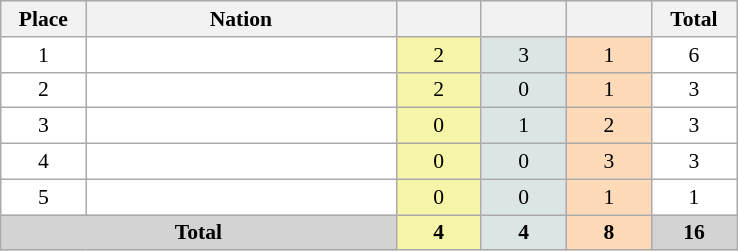<table class=wikitable style="border:1px solid #AAAAAA;font-size:90%">
<tr bgcolor="#EFEFEF">
<th width=50>Place</th>
<th width=200>Nation</th>
<th width=50></th>
<th width=50></th>
<th width=50></th>
<th width=50>Total</th>
</tr>
<tr align="center" valign="top" bgcolor="#FFFFFF">
<td>1</td>
<td align="left"></td>
<td style="background:#F7F6A8;">2</td>
<td style="background:#DCE5E5;">3</td>
<td style="background:#FFDAB9;">1</td>
<td>6</td>
</tr>
<tr align="center" valign="top" bgcolor="#FFFFFF">
<td>2</td>
<td align="left"></td>
<td style="background:#F7F6A8;">2</td>
<td style="background:#DCE5E5;">0</td>
<td style="background:#FFDAB9;">1</td>
<td>3</td>
</tr>
<tr align="center" valign="top" bgcolor="#FFFFFF">
<td>3</td>
<td align="left"></td>
<td style="background:#F7F6A8;">0</td>
<td style="background:#DCE5E5;">1</td>
<td style="background:#FFDAB9;">2</td>
<td>3</td>
</tr>
<tr align="center" valign="top" bgcolor="#FFFFFF">
<td>4</td>
<td align="left"></td>
<td style="background:#F7F6A8;">0</td>
<td style="background:#DCE5E5;">0</td>
<td style="background:#FFDAB9;">3</td>
<td>3</td>
</tr>
<tr align="center" valign="top" bgcolor="#FFFFFF">
<td>5</td>
<td align="left"></td>
<td style="background:#F7F6A8;">0</td>
<td style="background:#DCE5E5;">0</td>
<td style="background:#FFDAB9;">1</td>
<td>1</td>
</tr>
<tr align="center">
<td colspan="2" bgcolor=D3D3D3><strong>Total</strong></td>
<td style="background:#F7F6A8;"><strong>4</strong></td>
<td style="background:#DCE5E5;"><strong>4</strong></td>
<td style="background:#FFDAB9;"><strong>8</strong></td>
<td bgcolor=D3D3D3><strong>16</strong></td>
</tr>
</table>
